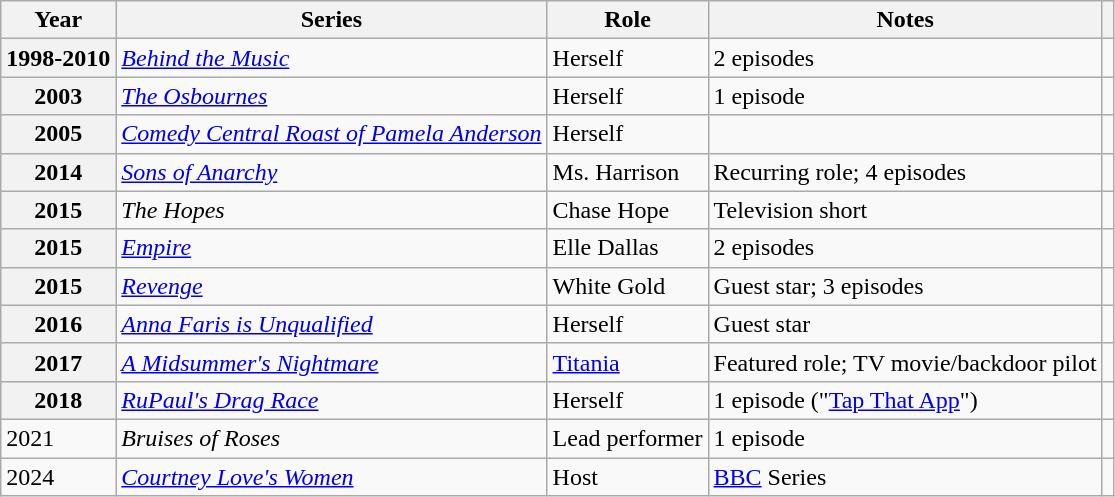<table class="wikitable sortable plainrowheaders" style="min-width:30em">
<tr>
<th>Year</th>
<th>Series</th>
<th>Role</th>
<th>Notes</th>
<th class="unsortable"></th>
</tr>
<tr>
<th scope="row">1998-2010</th>
<td><em><a href='#'>Behind the Music</a></em></td>
<td>Herself</td>
<td>2 episodes</td>
<td></td>
</tr>
<tr>
<th scope="row">2003</th>
<td data-sort-value="Osbournes"><em> <a href='#'>The Osbournes</a></em></td>
<td>Herself</td>
<td>1 episode</td>
<td align=center></td>
</tr>
<tr>
<th scope="row">2005</th>
<td><em><a href='#'>Comedy Central Roast of Pamela Anderson</a></em></td>
<td>Herself</td>
<td></td>
<td align=center></td>
</tr>
<tr>
<th scope="row">2014</th>
<td><em><a href='#'>Sons of Anarchy</a></em></td>
<td>Ms. Harrison</td>
<td>Recurring role; 4 episodes</td>
<td align=center></td>
</tr>
<tr>
<th scope="row">2015</th>
<td data-sort-value="Hopes"><em>The Hopes</em></td>
<td>Chase Hope</td>
<td>Television short</td>
<td align=center></td>
</tr>
<tr>
<th scope="row">2015</th>
<td><em><a href='#'>Empire</a></em></td>
<td>Elle Dallas</td>
<td>2 episodes</td>
<td align=center></td>
</tr>
<tr>
<th scope="row">2015</th>
<td><em><a href='#'>Revenge</a></em></td>
<td>White Gold</td>
<td>Guest star; 3 episodes</td>
<td align=center></td>
</tr>
<tr>
<th scope="row">2016</th>
<td><em><a href='#'>Anna Faris is Unqualified</a></em></td>
<td>Herself</td>
<td>Guest star</td>
<td align=center></td>
</tr>
<tr>
<th scope="row">2017</th>
<td data-sort-value="Midsummer"><em><a href='#'>A Midsummer's Nightmare</a></em></td>
<td><a href='#'>Titania</a></td>
<td>Featured role; TV movie/backdoor pilot</td>
<td align=center></td>
</tr>
<tr>
<th scope="row">2018</th>
<td><em><a href='#'>RuPaul's Drag Race</a></em></td>
<td>Herself </td>
<td>1 episode ("<a href='#'>Tap That App</a>")</td>
<td align=center></td>
</tr>
<tr>
<td>2021</td>
<td><em>Bruises of Roses</em></td>
<td>Lead performer</td>
<td>1 episode</td>
<td></td>
</tr>
<tr>
<td>2024</td>
<td><em><a href='#'>Courtney Love's Women</a></em></td>
<td>Host</td>
<td><a href='#'>BBC</a> Series</td>
<td></td>
</tr>
</table>
